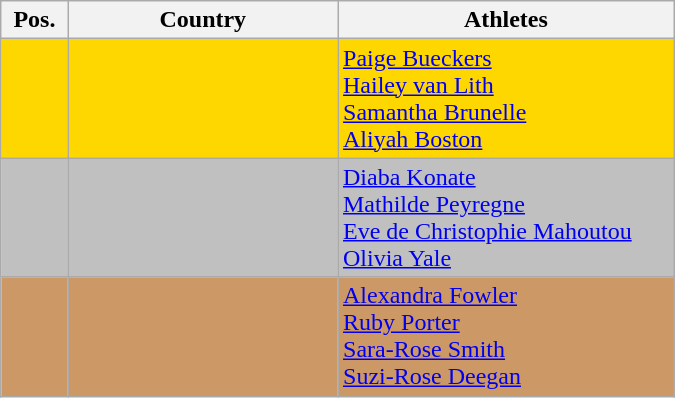<table class="wikitable" style="background:#FFFFFF; width:450px;">
<tr>
<th style="width:10%;">Pos.</th>
<th>Country</th>
<th style="width:50%;">Athletes</th>
</tr>
<tr style="background:gold;">
<td style="text-align:center;"></td>
<td></td>
<td><a href='#'>Paige Bueckers</a><br><a href='#'>Hailey van Lith</a><br><a href='#'>Samantha Brunelle</a><br><a href='#'>Aliyah Boston</a></td>
</tr>
<tr style="background:silver;">
<td style="text-align:center;"></td>
<td></td>
<td><a href='#'>Diaba Konate</a><br><a href='#'>Mathilde Peyregne</a><br><a href='#'>Eve de Christophie Mahoutou</a><br><a href='#'>Olivia Yale</a></td>
</tr>
<tr style="background:#cc9966;">
<td style="text-align:center;"></td>
<td></td>
<td><a href='#'>Alexandra Fowler</a><br><a href='#'>Ruby Porter</a><br><a href='#'>Sara-Rose Smith</a><br><a href='#'>Suzi-Rose Deegan</a></td>
</tr>
</table>
